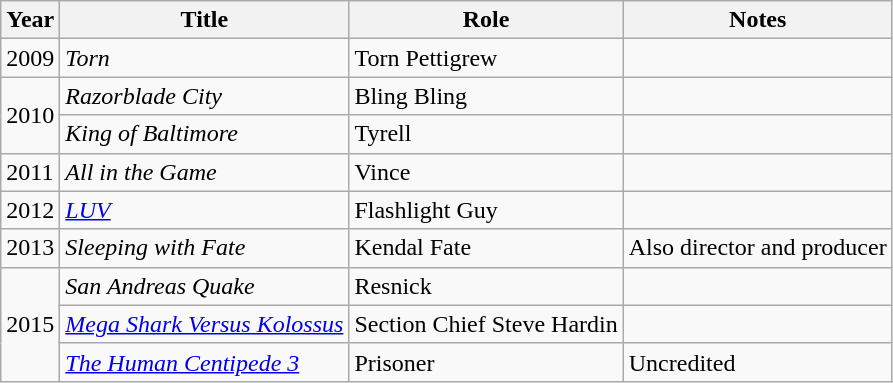<table class="wikitable sortable">
<tr>
<th>Year</th>
<th>Title</th>
<th>Role</th>
<th class="unsortable">Notes</th>
</tr>
<tr>
<td>2009</td>
<td><em>Torn</em></td>
<td>Torn Pettigrew</td>
<td></td>
</tr>
<tr>
<td rowspan="2">2010</td>
<td><em>Razorblade City</em></td>
<td>Bling Bling</td>
<td></td>
</tr>
<tr>
<td><em>King of Baltimore</em></td>
<td>Tyrell</td>
<td></td>
</tr>
<tr>
<td>2011</td>
<td><em>All in the Game</em></td>
<td>Vince</td>
<td></td>
</tr>
<tr>
<td>2012</td>
<td><em><a href='#'>LUV</a></em></td>
<td>Flashlight Guy</td>
<td></td>
</tr>
<tr>
<td>2013</td>
<td><em>Sleeping with Fate</em></td>
<td>Kendal Fate</td>
<td>Also director and producer</td>
</tr>
<tr>
<td rowspan="3">2015</td>
<td><em>San Andreas Quake</em></td>
<td>Resnick</td>
<td></td>
</tr>
<tr>
<td><em><a href='#'>Mega Shark Versus Kolossus</a></em></td>
<td>Section Chief Steve Hardin</td>
<td></td>
</tr>
<tr>
<td><a href='#'><em>The Human Centipede 3</em></a></td>
<td>Prisoner</td>
<td>Uncredited</td>
</tr>
</table>
